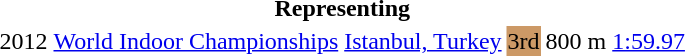<table>
<tr>
<th colspan="6">Representing </th>
</tr>
<tr>
<td>2012</td>
<td><a href='#'>World Indoor Championships</a></td>
<td><a href='#'>Istanbul, Turkey</a></td>
<td bgcolor="cc9966">3rd</td>
<td>800 m</td>
<td><a href='#'>1:59.97</a></td>
</tr>
</table>
